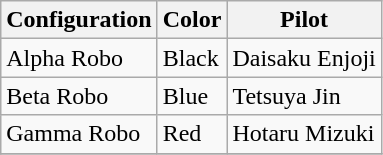<table class="wikitable">
<tr>
<th>Configuration</th>
<th>Color</th>
<th>Pilot</th>
</tr>
<tr>
<td>Alpha Robo</td>
<td>Black</td>
<td>Daisaku Enjoji</td>
</tr>
<tr>
<td>Beta Robo</td>
<td>Blue</td>
<td>Tetsuya Jin</td>
</tr>
<tr>
<td>Gamma Robo</td>
<td>Red</td>
<td>Hotaru Mizuki</td>
</tr>
<tr>
</tr>
</table>
